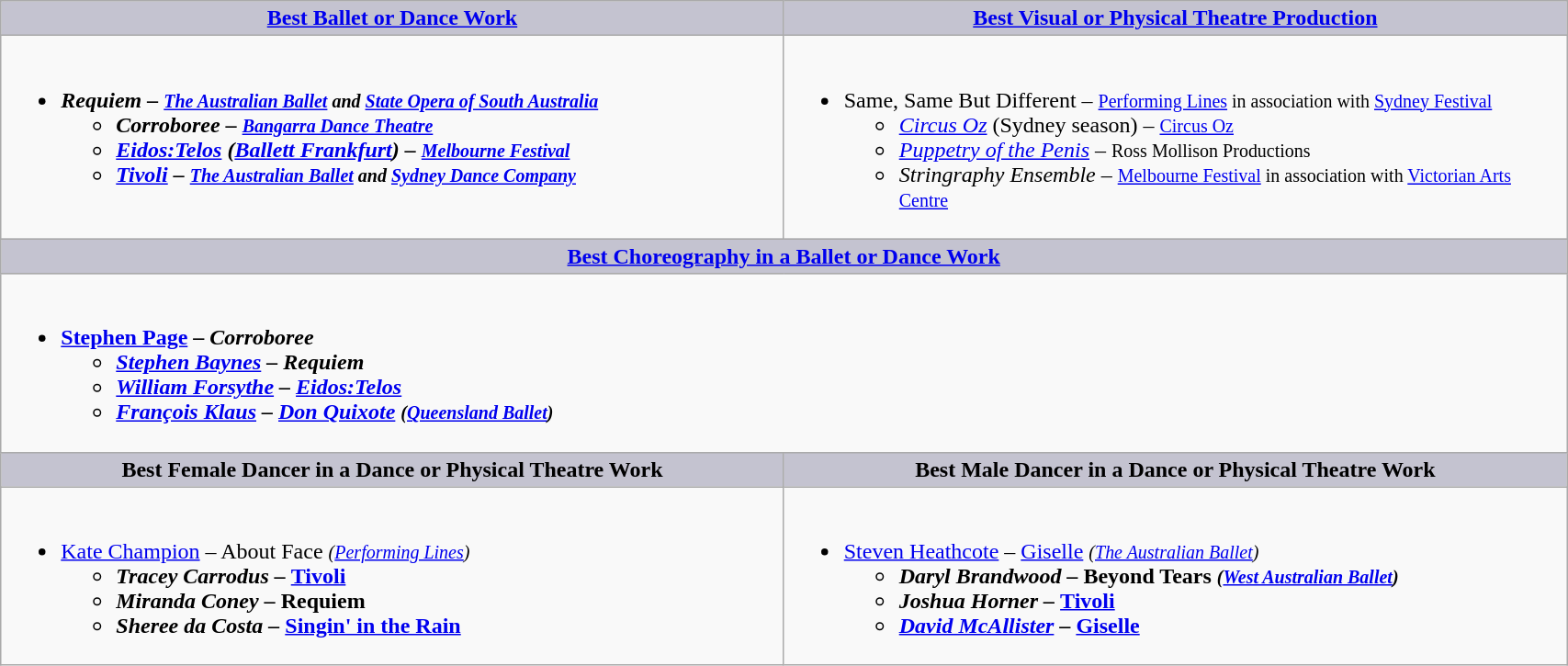<table class=wikitable width="90%" border="1" cellpadding="5" cellspacing="0" align="centre">
<tr>
<th style="background:#C4C3D0;width:50%"><a href='#'>Best Ballet or Dance Work</a></th>
<th style="background:#C4C3D0;width:50%"><a href='#'>Best Visual or Physical Theatre Production</a></th>
</tr>
<tr>
<td valign="top"><br><ul><li><strong><em>Requiem<em> – <small><a href='#'>The Australian Ballet</a> and <a href='#'>State Opera of South Australia</a></small><strong><ul><li></em>Corroboree<em> – <small><a href='#'>Bangarra Dance Theatre</a></small></li><li></em><a href='#'>Eidos:Telos</a><em> (<a href='#'>Ballett Frankfurt</a>) – <small><a href='#'>Melbourne Festival</a></small></li><li></em><a href='#'>Tivoli</a><em> – <small><a href='#'>The Australian Ballet</a> and <a href='#'>Sydney Dance Company</a></small></li></ul></li></ul></td>
<td valign="top"><br><ul><li></em></strong>Same, Same But Different</em> – <small><a href='#'>Performing Lines</a> in association with <a href='#'>Sydney Festival</a></small></strong><ul><li><em><a href='#'>Circus Oz</a></em> (Sydney season) – <small><a href='#'>Circus Oz</a></small></li><li><em><a href='#'>Puppetry of the Penis</a></em> – <small>Ross Mollison Productions</small></li><li><em>Stringraphy Ensemble</em> – <small><a href='#'>Melbourne Festival</a> in association with <a href='#'>Victorian Arts Centre</a></small></li></ul></li></ul></td>
</tr>
<tr>
<th colspan="2" style="background:#C4C3D0;"><a href='#'>Best Choreography in a Ballet or Dance Work</a></th>
</tr>
<tr>
<td colspan=2 valign="top"><br><ul><li><strong><a href='#'>Stephen Page</a> – <em>Corroboree<strong><em><ul><li><a href='#'>Stephen Baynes</a> – </em>Requiem<em></li><li><a href='#'>William Forsythe</a> – </em><a href='#'>Eidos:Telos</a><em></li><li><a href='#'>François Klaus</a> – </em><a href='#'>Don Quixote</a><em> <small>(<a href='#'>Queensland Ballet</a>)</small></li></ul></li></ul></td>
</tr>
<tr>
<th style="background:#C4C3D0;width:50%">Best Female Dancer in a Dance or Physical Theatre Work</th>
<th style="background:#C4C3D0;width:50%">Best Male Dancer in a Dance or Physical Theatre Work</th>
</tr>
<tr>
<td valign="top"><br><ul><li></strong><a href='#'>Kate Champion</a> – </em>About Face<em> <small>(<a href='#'>Performing Lines</a>)</small><strong><ul><li>Tracey Carrodus – </em><a href='#'>Tivoli</a><em></li><li>Miranda Coney – </em>Requiem<em></li><li>Sheree da Costa – </em><a href='#'>Singin' in the Rain</a><em></li></ul></li></ul></td>
<td valign="top"><br><ul><li></strong><a href='#'>Steven Heathcote</a> – </em><a href='#'>Giselle</a><em> <small>(<a href='#'>The Australian Ballet</a>)</small><strong><ul><li>Daryl Brandwood – </em>Beyond Tears<em> <small>(<a href='#'>West Australian Ballet</a>)</small></li><li>Joshua Horner – </em><a href='#'>Tivoli</a><em></li><li><a href='#'>David McAllister</a> – </em><a href='#'>Giselle</a><em></li></ul></li></ul></td>
</tr>
</table>
